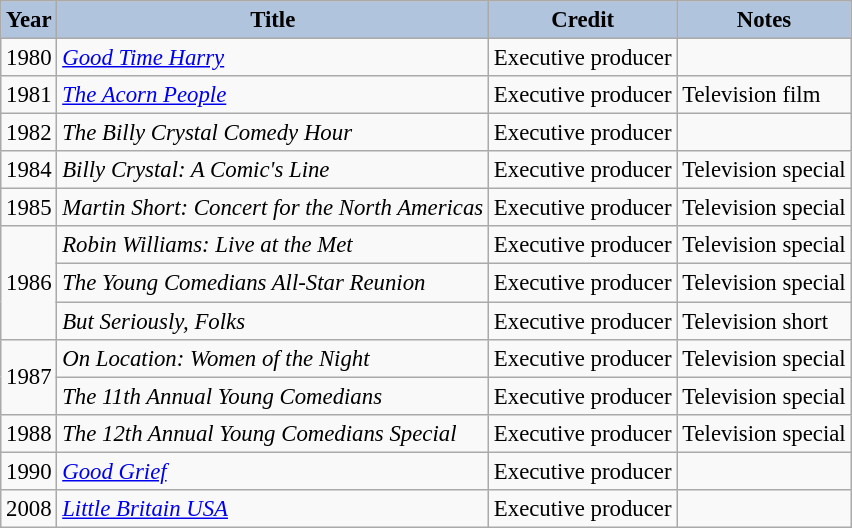<table class="wikitable" style="font-size:95%;">
<tr>
<th style="background:#B0C4DE;">Year</th>
<th style="background:#B0C4DE;">Title</th>
<th style="background:#B0C4DE;">Credit</th>
<th style="background:#B0C4DE;">Notes</th>
</tr>
<tr>
<td>1980</td>
<td><em><a href='#'>Good Time Harry</a></em></td>
<td>Executive producer</td>
<td></td>
</tr>
<tr>
<td>1981</td>
<td><em><a href='#'>The Acorn People</a></em></td>
<td>Executive producer</td>
<td>Television film</td>
</tr>
<tr>
<td>1982</td>
<td><em>The Billy Crystal Comedy Hour</em></td>
<td>Executive producer</td>
<td></td>
</tr>
<tr>
<td>1984</td>
<td><em>Billy Crystal: A Comic's Line</em></td>
<td>Executive producer</td>
<td>Television special</td>
</tr>
<tr>
<td>1985</td>
<td><em>Martin Short: Concert for the North Americas</em></td>
<td>Executive producer</td>
<td>Television special</td>
</tr>
<tr>
<td rowspan=3>1986</td>
<td><em>Robin Williams: Live at the Met</em></td>
<td>Executive producer</td>
<td>Television special</td>
</tr>
<tr>
<td><em>The Young Comedians All-Star Reunion</em></td>
<td>Executive producer</td>
<td>Television special</td>
</tr>
<tr>
<td><em>But Seriously, Folks</em></td>
<td>Executive producer</td>
<td>Television short</td>
</tr>
<tr>
<td rowspan=2>1987</td>
<td><em>On Location: Women of the Night</em></td>
<td>Executive producer</td>
<td>Television special</td>
</tr>
<tr>
<td><em>The 11th Annual Young Comedians</em></td>
<td>Executive producer</td>
<td>Television special</td>
</tr>
<tr>
<td>1988</td>
<td><em>The 12th Annual Young Comedians Special</em></td>
<td>Executive producer</td>
<td>Television special</td>
</tr>
<tr>
<td>1990</td>
<td><em><a href='#'>Good Grief</a></em></td>
<td>Executive producer</td>
<td></td>
</tr>
<tr>
<td>2008</td>
<td><em><a href='#'>Little Britain USA</a></em></td>
<td>Executive producer</td>
<td></td>
</tr>
</table>
